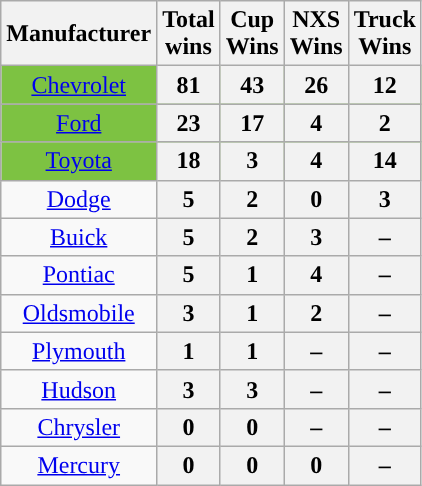<table class="wikitable">
<tr>
<th>Manufacturer</th>
<th>Total<br> wins</th>
<th>Cup<br>Wins</th>
<th>NXS<br>Wins</th>
<th>Truck<br>Wins</th>
</tr>
<tr align=center style="background:#7DC242">
<td align="center"><a href='#'>Chevrolet</a></td>
<th>81</th>
<th>43</th>
<th>26</th>
<th>12</th>
</tr>
<tr align=center style="background:#7DC242">
<td align="center"><a href='#'>Ford</a></td>
<th>23</th>
<th>17</th>
<th>4</th>
<th>2</th>
</tr>
<tr align=center style="background:#7DC242">
<td align="center"><a href='#'>Toyota</a></td>
<th>18</th>
<th>3</th>
<th>4</th>
<th>14</th>
</tr>
<tr>
<td align="center"><a href='#'>Dodge</a></td>
<th>5</th>
<th>2</th>
<th>0</th>
<th>3</th>
</tr>
<tr>
<td align="center"><a href='#'>Buick</a></td>
<th>5</th>
<th>2</th>
<th>3</th>
<th>–</th>
</tr>
<tr>
<td align="center"><a href='#'>Pontiac</a></td>
<th>5</th>
<th>1</th>
<th>4</th>
<th>–</th>
</tr>
<tr>
<td align="center"><a href='#'>Oldsmobile</a></td>
<th>3</th>
<th>1</th>
<th>2</th>
<th>–</th>
</tr>
<tr>
<td align="center"><a href='#'>Plymouth</a></td>
<th>1</th>
<th>1</th>
<th>–</th>
<th>–</th>
</tr>
<tr>
<td align="center"><a href='#'>Hudson</a></td>
<th>3</th>
<th>3</th>
<th>–</th>
<th>–</th>
</tr>
<tr>
<td align="center"><a href='#'>Chrysler</a></td>
<th>0</th>
<th>0</th>
<th>–</th>
<th>–</th>
</tr>
<tr>
<td align="center"><a href='#'>Mercury</a></td>
<th>0</th>
<th>0</th>
<th>0</th>
<th>–</th>
</tr>
</table>
